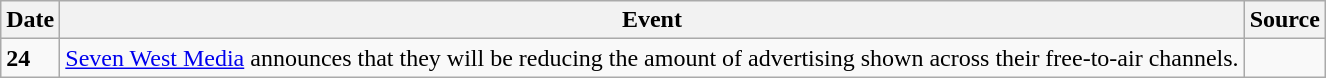<table class="wikitable">
<tr>
<th>Date</th>
<th>Event</th>
<th>Source</th>
</tr>
<tr>
<td><strong>24</strong></td>
<td><a href='#'>Seven West Media</a> announces that they will be reducing the amount of advertising shown across their free-to-air channels.</td>
<td></td>
</tr>
</table>
